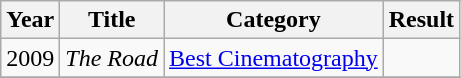<table class="wikitable">
<tr>
<th>Year</th>
<th>Title</th>
<th>Category</th>
<th>Result</th>
</tr>
<tr>
<td>2009</td>
<td><em>The Road</em></td>
<td><a href='#'>Best Cinematography</a></td>
<td></td>
</tr>
<tr>
</tr>
</table>
